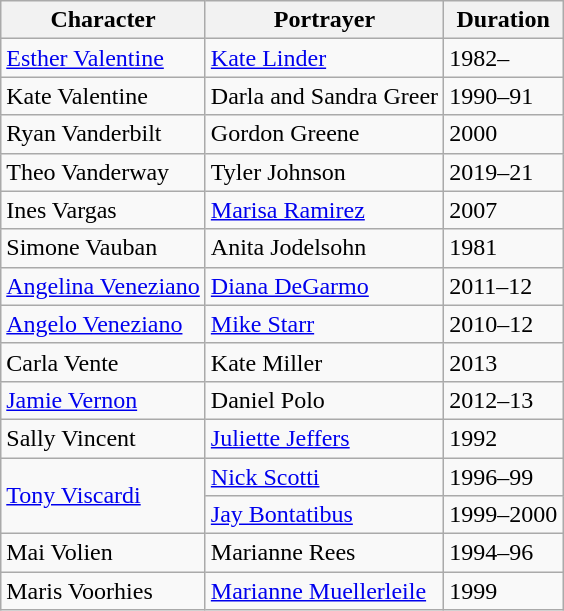<table class="wikitable sortable">
<tr ">
<th>Character</th>
<th>Portrayer</th>
<th>Duration</th>
</tr>
<tr>
<td><a href='#'>Esther Valentine</a></td>
<td><a href='#'>Kate Linder</a></td>
<td>1982–</td>
</tr>
<tr>
<td>Kate Valentine</td>
<td>Darla and Sandra Greer</td>
<td>1990–91</td>
</tr>
<tr>
<td>Ryan Vanderbilt</td>
<td>Gordon Greene</td>
<td>2000</td>
</tr>
<tr>
<td>Theo Vanderway</td>
<td>Tyler Johnson</td>
<td>2019–21</td>
</tr>
<tr>
<td>Ines Vargas</td>
<td><a href='#'>Marisa Ramirez</a></td>
<td>2007</td>
</tr>
<tr>
<td>Simone Vauban</td>
<td>Anita Jodelsohn</td>
<td>1981</td>
</tr>
<tr>
<td><a href='#'>Angelina Veneziano</a></td>
<td><a href='#'>Diana DeGarmo</a></td>
<td>2011–12</td>
</tr>
<tr>
<td><a href='#'>Angelo Veneziano</a></td>
<td><a href='#'>Mike Starr</a></td>
<td>2010–12</td>
</tr>
<tr>
<td>Carla Vente</td>
<td>Kate Miller</td>
<td>2013</td>
</tr>
<tr>
<td><a href='#'>Jamie Vernon</a></td>
<td>Daniel Polo</td>
<td>2012–13</td>
</tr>
<tr>
<td>Sally Vincent</td>
<td><a href='#'>Juliette Jeffers</a></td>
<td>1992</td>
</tr>
<tr>
<td rowspan="2"><a href='#'>Tony Viscardi</a></td>
<td><a href='#'>Nick Scotti</a></td>
<td>1996–99</td>
</tr>
<tr>
<td><a href='#'>Jay Bontatibus</a></td>
<td>1999–2000</td>
</tr>
<tr>
<td>Mai Volien</td>
<td>Marianne Rees</td>
<td>1994–96</td>
</tr>
<tr>
<td>Maris Voorhies</td>
<td><a href='#'>Marianne Muellerleile</a></td>
<td>1999</td>
</tr>
</table>
